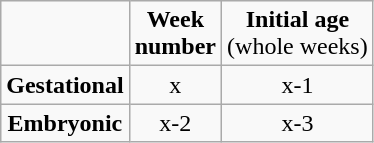<table class="wikitable" style="text-align:center">
<tr>
<td></td>
<td><strong>Week <br> number</strong></td>
<td><strong>Initial age</strong><br>(whole weeks)</td>
</tr>
<tr>
<td><strong>Gestational</strong></td>
<td>x</td>
<td>x-1</td>
</tr>
<tr>
<td><strong>Embryonic</strong></td>
<td>x-2</td>
<td>x-3</td>
</tr>
</table>
